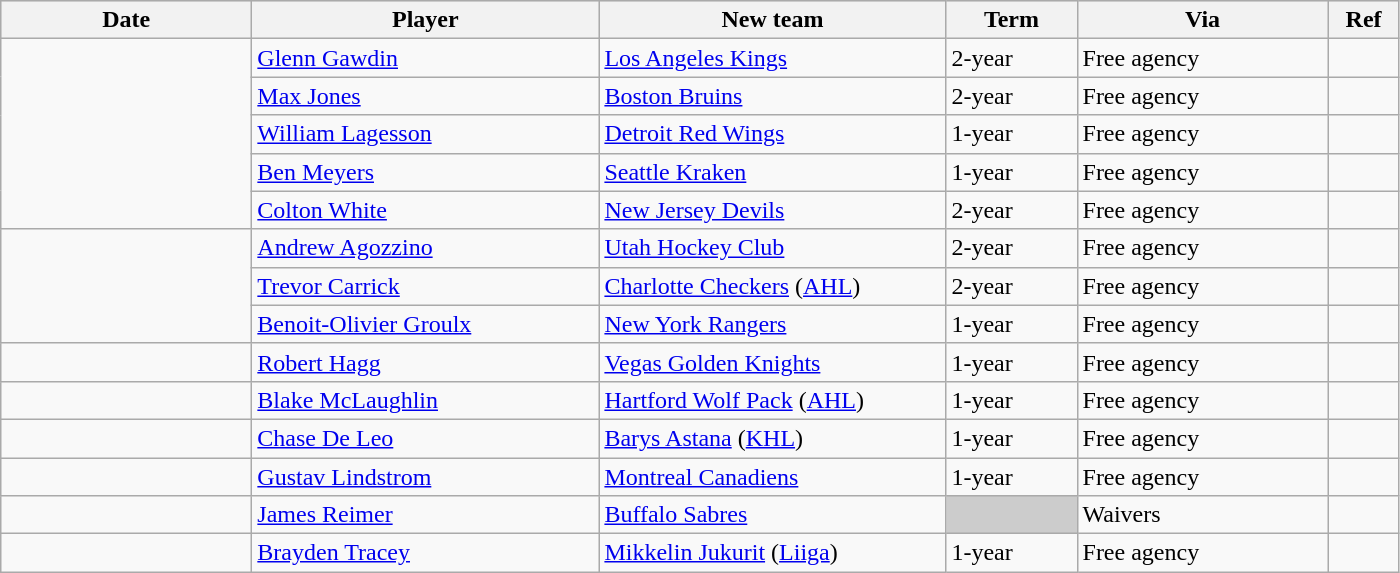<table class="wikitable">
<tr style="background:#ddd; text-align:center;">
<th style="width: 10em;">Date</th>
<th style="width: 14em;">Player</th>
<th style="width: 14em;">New team</th>
<th style="width: 5em;">Term</th>
<th style="width: 10em;">Via</th>
<th style="width: 2.5em;">Ref</th>
</tr>
<tr>
<td rowspan="5"></td>
<td><a href='#'>Glenn Gawdin</a></td>
<td><a href='#'>Los Angeles Kings</a></td>
<td>2-year</td>
<td>Free agency</td>
<td></td>
</tr>
<tr>
<td><a href='#'>Max Jones</a></td>
<td><a href='#'>Boston Bruins</a></td>
<td>2-year</td>
<td>Free agency</td>
<td></td>
</tr>
<tr>
<td><a href='#'>William Lagesson</a></td>
<td><a href='#'>Detroit Red Wings</a></td>
<td>1-year</td>
<td>Free agency</td>
<td></td>
</tr>
<tr>
<td><a href='#'>Ben Meyers</a></td>
<td><a href='#'>Seattle Kraken</a></td>
<td>1-year</td>
<td>Free agency</td>
<td></td>
</tr>
<tr>
<td><a href='#'>Colton White</a></td>
<td><a href='#'>New Jersey Devils</a></td>
<td>2-year</td>
<td>Free agency</td>
<td></td>
</tr>
<tr>
<td rowspan="3"></td>
<td><a href='#'>Andrew Agozzino</a></td>
<td><a href='#'>Utah Hockey Club</a></td>
<td>2-year</td>
<td>Free agency</td>
<td></td>
</tr>
<tr>
<td><a href='#'>Trevor Carrick</a></td>
<td><a href='#'>Charlotte Checkers</a> (<a href='#'>AHL</a>)</td>
<td>2-year</td>
<td>Free agency</td>
<td></td>
</tr>
<tr>
<td><a href='#'>Benoit-Olivier Groulx</a></td>
<td><a href='#'>New York Rangers</a></td>
<td>1-year</td>
<td>Free agency</td>
<td></td>
</tr>
<tr>
<td></td>
<td><a href='#'>Robert Hagg</a></td>
<td><a href='#'>Vegas Golden Knights</a></td>
<td>1-year</td>
<td>Free agency</td>
<td></td>
</tr>
<tr>
<td></td>
<td><a href='#'>Blake McLaughlin</a></td>
<td><a href='#'>Hartford Wolf Pack</a> (<a href='#'>AHL</a>)</td>
<td>1-year</td>
<td>Free agency</td>
<td></td>
</tr>
<tr>
<td></td>
<td><a href='#'>Chase De Leo</a></td>
<td><a href='#'>Barys Astana</a> (<a href='#'>KHL</a>)</td>
<td>1-year</td>
<td>Free agency</td>
<td></td>
</tr>
<tr>
<td></td>
<td><a href='#'>Gustav Lindstrom</a></td>
<td><a href='#'>Montreal Canadiens</a></td>
<td>1-year</td>
<td>Free agency</td>
<td></td>
</tr>
<tr>
<td></td>
<td><a href='#'>James Reimer</a></td>
<td><a href='#'>Buffalo Sabres</a></td>
<td style="background:#ccc;"></td>
<td>Waivers</td>
<td></td>
</tr>
<tr>
<td></td>
<td><a href='#'>Brayden Tracey</a></td>
<td><a href='#'>Mikkelin Jukurit</a> (<a href='#'>Liiga</a>)</td>
<td>1-year</td>
<td>Free agency</td>
<td></td>
</tr>
</table>
